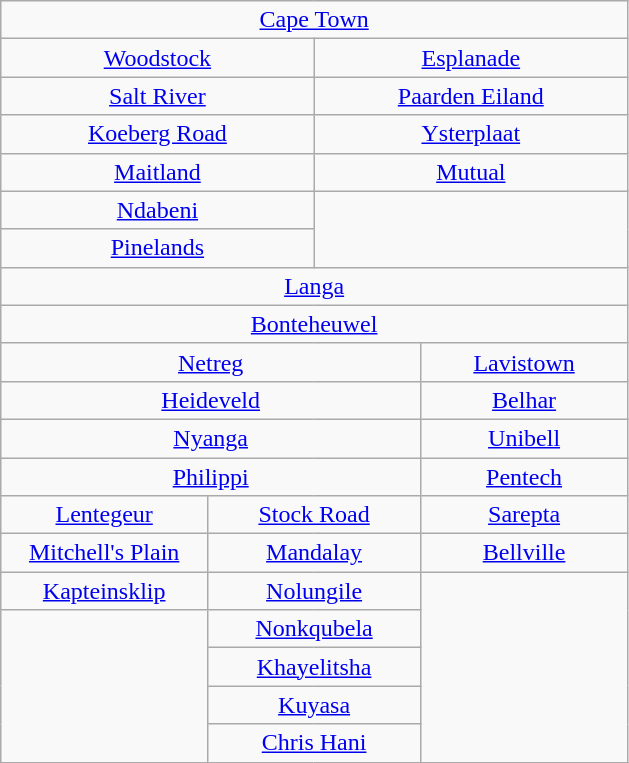<table class="wikitable" style="text-align:center">
<tr>
<td colspan=4><a href='#'>Cape Town</a></td>
</tr>
<tr>
<td width=50% colspan=2><a href='#'>Woodstock</a></td>
<td width="50%" colspan="2"><a href='#'>Esplanade</a></td>
</tr>
<tr>
<td colspan=2><a href='#'>Salt River</a></td>
<td colspan=2><a href='#'>Paarden Eiland</a></td>
</tr>
<tr>
<td colspan=2><a href='#'>Koeberg Road</a></td>
<td colspan=2><a href='#'>Ysterplaat</a></td>
</tr>
<tr>
<td colspan="2"><a href='#'>Maitland</a></td>
<td colspan=2><a href='#'>Mutual</a></td>
</tr>
<tr>
<td colspan=2><a href='#'>Ndabeni</a></td>
<td colspan=2 rowspan=2></td>
</tr>
<tr>
<td colspan=2><a href='#'>Pinelands</a></td>
</tr>
<tr>
<td colspan=4><a href='#'>Langa</a></td>
</tr>
<tr>
<td colspan=4><a href='#'>Bonteheuwel</a></td>
</tr>
<tr>
<td colspan=3><a href='#'>Netreg</a></td>
<td width=33%><a href='#'>Lavistown</a></td>
</tr>
<tr>
<td colspan=3><a href='#'>Heideveld</a></td>
<td><a href='#'>Belhar</a></td>
</tr>
<tr>
<td colspan=3><a href='#'>Nyanga</a></td>
<td><a href='#'>Unibell</a></td>
</tr>
<tr>
<td colspan=3><a href='#'>Philippi</a></td>
<td><a href='#'>Pentech</a></td>
</tr>
<tr>
<td width=33%><a href='#'>Lentegeur</a></td>
<td colspan=2><a href='#'>Stock Road</a></td>
<td><a href='#'>Sarepta</a></td>
</tr>
<tr>
<td><a href='#'>Mitchell's Plain</a></td>
<td colspan=2><a href='#'>Mandalay</a></td>
<td><a href='#'>Bellville</a></td>
</tr>
<tr>
<td><a href='#'>Kapteinsklip</a></td>
<td colspan=2><a href='#'>Nolungile</a></td>
<td rowspan=5></td>
</tr>
<tr>
<td rowspan=4></td>
<td colspan=2><a href='#'>Nonkqubela</a></td>
</tr>
<tr>
<td colspan=2><a href='#'>Khayelitsha</a></td>
</tr>
<tr>
<td colspan=2><a href='#'>Kuyasa</a></td>
</tr>
<tr>
<td colspan=2><a href='#'>Chris Hani</a></td>
</tr>
</table>
